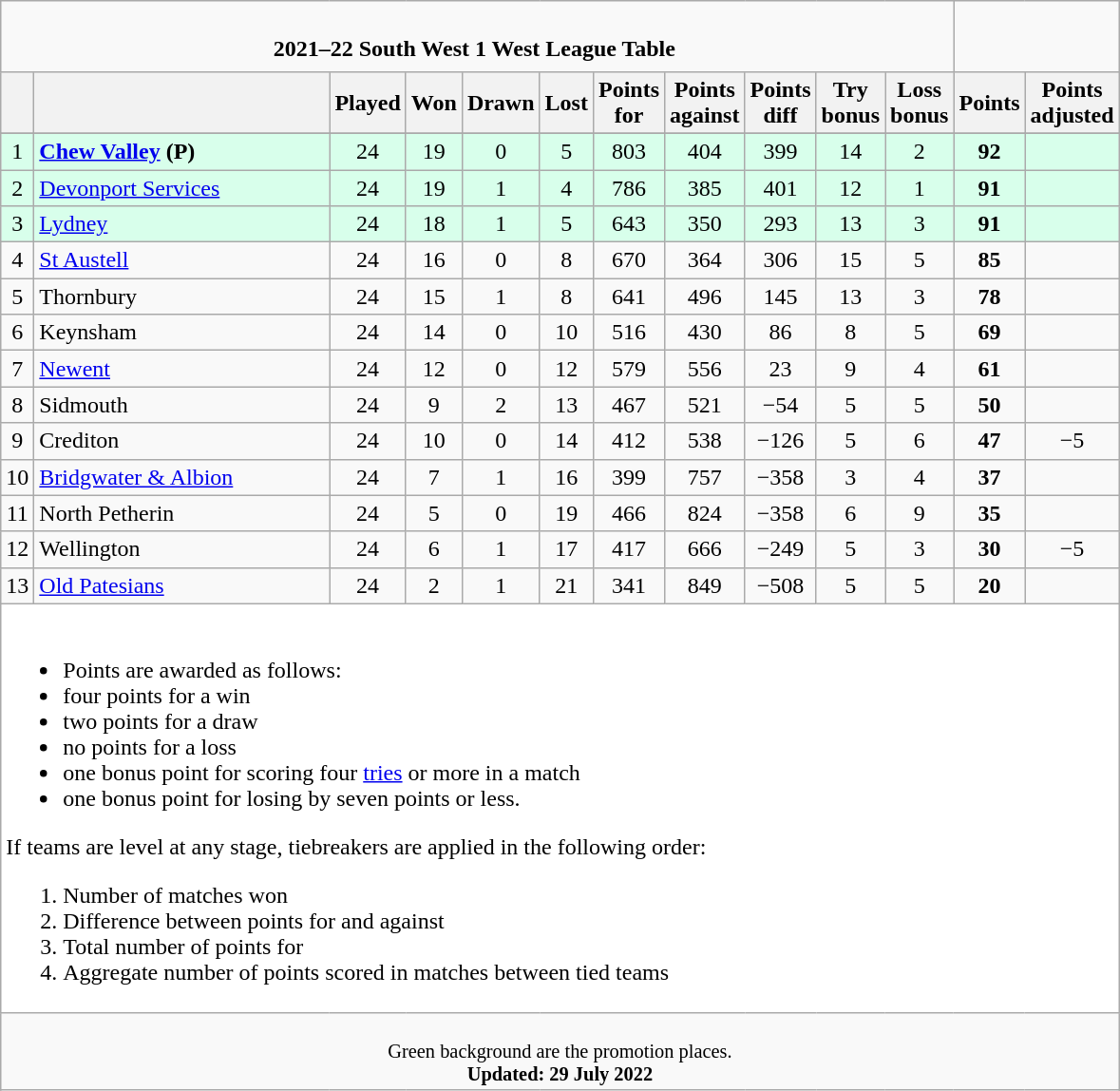<table class="wikitable" style="text-align: center;">
<tr>
<td colspan="11" cellpadding="0" cellspacing="0"><br><table border="0" width="100%" cellpadding="0" cellspacing="0">
<tr>
<td width=20% style="border:0px"></td>
<td style="border:0px"><strong> 2021–22 South West 1 West League Table</strong> </td>
<td width=20% style="border:0px"></td>
</tr>
</table>
</td>
</tr>
<tr>
<th bgcolor="#efefef" width="10"></th>
<th bgcolor="#efefef" width="200"></th>
<th bgcolor="#efefef" width="20">Played</th>
<th bgcolor="#efefef" width="20">Won</th>
<th bgcolor="#efefef" width="20">Drawn</th>
<th bgcolor="#efefef" width="20">Lost</th>
<th bgcolor="#efefef" width="20">Points for</th>
<th bgcolor="#efefef" width="20">Points against</th>
<th bgcolor="#efefef" width="20">Points diff</th>
<th bgcolor="#efefef" width="20">Try bonus</th>
<th bgcolor="#efefef" width="20">Loss bonus</th>
<th bgcolor="#efefef" width="20">Points</th>
<th bgcolor="#efefef" width="20">Points adjusted</th>
</tr>
<tr bgcolor=#d8ffeb align=center>
</tr>
<tr bgcolor=#d8ffeb align=center>
<td>1</td>
<td align=left><strong><a href='#'>Chew Valley</a></strong> <strong>(P)</strong></td>
<td>24</td>
<td>19</td>
<td>0</td>
<td>5</td>
<td>803</td>
<td>404</td>
<td>399</td>
<td>14</td>
<td>2</td>
<td><strong>92</strong></td>
<td></td>
</tr>
<tr bgcolor=#d8ffeb>
<td>2</td>
<td align=left><a href='#'>Devonport Services</a></td>
<td>24</td>
<td>19</td>
<td>1</td>
<td>4</td>
<td>786</td>
<td>385</td>
<td>401</td>
<td>12</td>
<td>1</td>
<td><strong>91</strong></td>
<td></td>
</tr>
<tr bgcolor=#d8ffeb>
<td>3</td>
<td align=left><a href='#'>Lydney</a></td>
<td>24</td>
<td>18</td>
<td>1</td>
<td>5</td>
<td>643</td>
<td>350</td>
<td>293</td>
<td>13</td>
<td>3</td>
<td><strong>91</strong></td>
<td></td>
</tr>
<tr>
<td>4</td>
<td align=left><a href='#'>St Austell</a></td>
<td>24</td>
<td>16</td>
<td>0</td>
<td>8</td>
<td>670</td>
<td>364</td>
<td>306</td>
<td>15</td>
<td>5</td>
<td><strong>85</strong></td>
<td></td>
</tr>
<tr>
<td>5</td>
<td align=left>Thornbury</td>
<td>24</td>
<td>15</td>
<td>1</td>
<td>8</td>
<td>641</td>
<td>496</td>
<td>145</td>
<td>13</td>
<td>3</td>
<td><strong>78</strong></td>
<td></td>
</tr>
<tr>
<td>6</td>
<td align=left>Keynsham</td>
<td>24</td>
<td>14</td>
<td>0</td>
<td>10</td>
<td>516</td>
<td>430</td>
<td>86</td>
<td>8</td>
<td>5</td>
<td><strong>69</strong></td>
<td></td>
</tr>
<tr>
<td>7</td>
<td align=left><a href='#'>Newent</a></td>
<td>24</td>
<td>12</td>
<td>0</td>
<td>12</td>
<td>579</td>
<td>556</td>
<td>23</td>
<td>9</td>
<td>4</td>
<td><strong>61</strong></td>
<td></td>
</tr>
<tr>
<td>8</td>
<td align=left>Sidmouth</td>
<td>24</td>
<td>9</td>
<td>2</td>
<td>13</td>
<td>467</td>
<td>521</td>
<td>−54</td>
<td>5</td>
<td>5</td>
<td><strong>50</strong></td>
<td></td>
</tr>
<tr>
<td>9</td>
<td align=left>Crediton</td>
<td>24</td>
<td>10</td>
<td>0</td>
<td>14</td>
<td>412</td>
<td>538</td>
<td>−126</td>
<td>5</td>
<td>6</td>
<td><strong>47</strong></td>
<td>−5</td>
</tr>
<tr>
<td>10</td>
<td align=left><a href='#'>Bridgwater & Albion</a></td>
<td>24</td>
<td>7</td>
<td>1</td>
<td>16</td>
<td>399</td>
<td>757</td>
<td>−358</td>
<td>3</td>
<td>4</td>
<td><strong>37</strong></td>
<td></td>
</tr>
<tr>
<td>11</td>
<td align=left>North Petherin</td>
<td>24</td>
<td>5</td>
<td>0</td>
<td>19</td>
<td>466</td>
<td>824</td>
<td>−358</td>
<td>6</td>
<td>9</td>
<td><strong>35</strong></td>
<td></td>
</tr>
<tr>
<td>12</td>
<td align=left>Wellington</td>
<td>24</td>
<td>6</td>
<td>1</td>
<td>17</td>
<td>417</td>
<td>666</td>
<td>−249</td>
<td>5</td>
<td>3</td>
<td><strong>30</strong></td>
<td>−5</td>
</tr>
<tr>
<td>13</td>
<td align=left><a href='#'>Old Patesians</a></td>
<td>24</td>
<td>2</td>
<td>1</td>
<td>21</td>
<td>341</td>
<td>849</td>
<td>−508</td>
<td>5</td>
<td>5</td>
<td><strong>20</strong></td>
<td></td>
</tr>
<tr bgcolor=#ffffff align=left>
<td colspan="15"><br><ul><li>Points are awarded as follows:</li><li>four points for a win</li><li>two points for a draw</li><li>no points for a loss</li><li>one bonus point for scoring four <a href='#'>tries</a> or more in a match</li><li>one bonus point for losing by seven points or less.</li></ul>If teams are level at any stage, tiebreakers are applied in the following order:<ol><li>Number of matches won</li><li>Difference between points for and against</li><li>Total number of points for</li><li>Aggregate number of points scored in matches between tied teams</li></ol></td>
</tr>
<tr |align=left|>
<td colspan="15" style="border:0px;font-size:85%;"><br><span>Green background</span> are the promotion places.
<br>
<strong>Updated: 29 July 2022</strong></td>
</tr>
<tr |align=left|>
</tr>
</table>
